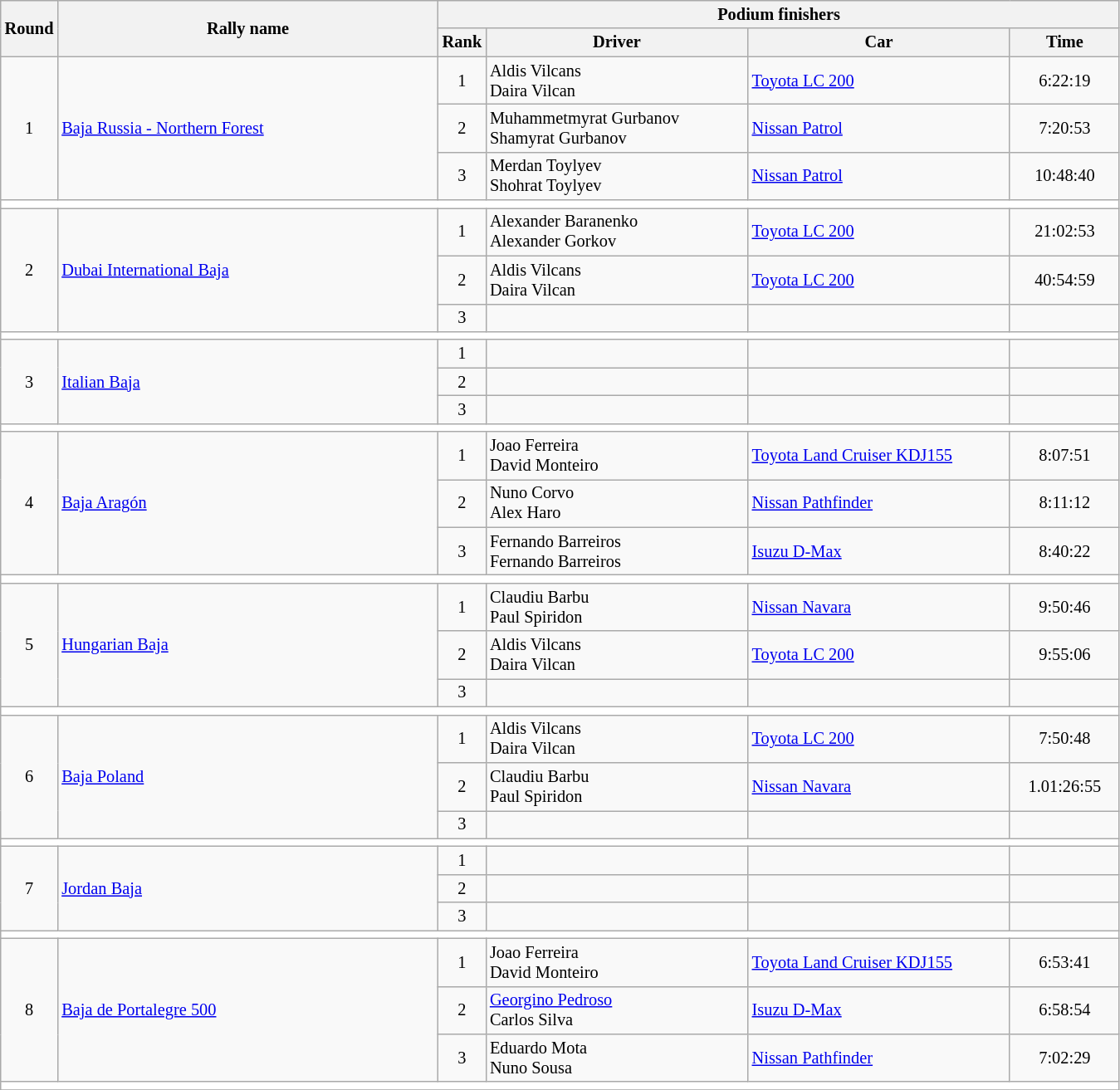<table class="wikitable" style="font-size:85%;">
<tr>
<th rowspan=2>Round</th>
<th style="width:22em" rowspan=2>Rally name</th>
<th colspan=4>Podium finishers</th>
</tr>
<tr>
<th>Rank</th>
<th style="width:15em">Driver</th>
<th style="width:15em">Car</th>
<th style="width:6em">Time</th>
</tr>
<tr>
<td rowspan=3 align=center>1</td>
<td rowspan=3> <a href='#'>Baja Russia - Northern Forest</a></td>
<td align=center>1</td>
<td> Aldis Vilcans <br> Daira Vilcan</td>
<td><a href='#'>Toyota LC 200</a></td>
<td align=center>6:22:19</td>
</tr>
<tr>
<td align=center>2</td>
<td> Muhammetmyrat Gurbanov <br> Shamyrat Gurbanov</td>
<td><a href='#'>Nissan Patrol</a></td>
<td align=center>7:20:53</td>
</tr>
<tr>
<td align=center>3</td>
<td> Merdan Toylyev <br> Shohrat Toylyev</td>
<td><a href='#'>Nissan Patrol</a></td>
<td align=center>10:48:40</td>
</tr>
<tr style="background:white;">
<td colspan="6"></td>
</tr>
<tr>
<td rowspan=3 align=center>2</td>
<td rowspan=3> <a href='#'>Dubai International Baja</a></td>
<td align=center>1</td>
<td> Alexander Baranenko <br> Alexander Gorkov</td>
<td><a href='#'>Toyota LC 200</a></td>
<td align=center>21:02:53</td>
</tr>
<tr>
<td align=center>2</td>
<td> Aldis Vilcans <br> Daira Vilcan</td>
<td><a href='#'>Toyota LC 200</a></td>
<td align=center>40:54:59</td>
</tr>
<tr>
<td align=center>3</td>
<td> <br></td>
<td></td>
<td align=center></td>
</tr>
<tr style="background:white;">
<td colspan="6"></td>
</tr>
<tr>
<td rowspan=3 align=center>3</td>
<td rowspan=3> <a href='#'>Italian Baja</a></td>
<td align=center>1</td>
<td> <br></td>
<td></td>
<td align=center></td>
</tr>
<tr>
<td align=center>2</td>
<td> <br></td>
<td></td>
<td align=center></td>
</tr>
<tr>
<td align=center>3</td>
<td> <br></td>
<td></td>
<td align=center></td>
</tr>
<tr style="background:white;">
<td colspan="6"></td>
</tr>
<tr>
<td rowspan=3 align=center>4</td>
<td rowspan=3> <a href='#'>Baja Aragón</a></td>
<td align=center>1</td>
<td> Joao Ferreira<br> David Monteiro</td>
<td><a href='#'>Toyota Land Cruiser KDJ155</a></td>
<td align=center>8:07:51</td>
</tr>
<tr>
<td align=center>2</td>
<td> Nuno Corvo <br> Alex Haro</td>
<td><a href='#'>Nissan Pathfinder</a></td>
<td align=center>8:11:12</td>
</tr>
<tr>
<td align=center>3</td>
<td> Fernando Barreiros<br> Fernando Barreiros</td>
<td><a href='#'>Isuzu D-Max</a></td>
<td align=center>8:40:22</td>
</tr>
<tr style="background:white;">
<td colspan="6"></td>
</tr>
<tr>
<td rowspan=3 align=center>5</td>
<td rowspan=3> <a href='#'>Hungarian Baja</a></td>
<td align=center>1</td>
<td> Claudiu Barbu<br> Paul Spiridon</td>
<td><a href='#'>Nissan Navara</a></td>
<td align=center>9:50:46</td>
</tr>
<tr>
<td align=center>2</td>
<td> Aldis Vilcans <br> Daira Vilcan</td>
<td><a href='#'>Toyota LC 200</a></td>
<td align=center>9:55:06</td>
</tr>
<tr>
<td align=center>3</td>
<td>  <br></td>
<td></td>
<td align=center></td>
</tr>
<tr style="background:white;">
<td colspan="6"></td>
</tr>
<tr>
<td rowspan=3 align=center>6</td>
<td rowspan=3> <a href='#'>Baja Poland</a></td>
<td align=center>1</td>
<td> Aldis Vilcans <br> Daira Vilcan</td>
<td><a href='#'>Toyota LC 200</a></td>
<td align=center>7:50:48</td>
</tr>
<tr>
<td align=center>2</td>
<td> Claudiu Barbu<br> Paul Spiridon</td>
<td><a href='#'>Nissan Navara</a></td>
<td align=center>1.01:26:55</td>
</tr>
<tr>
<td align=center>3</td>
<td>  <br></td>
<td></td>
<td align=center></td>
</tr>
<tr style="background:white;">
<td colspan="6"></td>
</tr>
<tr>
<td rowspan=3 align=center>7</td>
<td rowspan=3> <a href='#'>Jordan Baja</a></td>
<td align=center>1</td>
<td> <br></td>
<td></td>
<td align=center></td>
</tr>
<tr>
<td align=center>2</td>
<td> <br></td>
<td></td>
<td align=center></td>
</tr>
<tr>
<td align=center>3</td>
<td> <br></td>
<td></td>
<td align=center></td>
</tr>
<tr style="background:white;">
<td colspan="6"></td>
</tr>
<tr>
<td rowspan=3 align=center>8</td>
<td rowspan=3> <a href='#'>Baja de Portalegre 500</a></td>
<td align=center>1</td>
<td> Joao Ferreira<br> David Monteiro</td>
<td><a href='#'>Toyota Land Cruiser KDJ155</a></td>
<td align=center>6:53:41</td>
</tr>
<tr>
<td align=center>2</td>
<td> <a href='#'>Georgino Pedroso</a> <br> Carlos Silva</td>
<td><a href='#'>Isuzu D-Max</a></td>
<td align=center>6:58:54</td>
</tr>
<tr>
<td align=center>3</td>
<td> Eduardo Mota<br> Nuno Sousa</td>
<td><a href='#'>Nissan Pathfinder</a></td>
<td align=center>7:02:29</td>
</tr>
<tr style="background:white;">
<td colspan="6"></td>
</tr>
<tr>
</tr>
</table>
